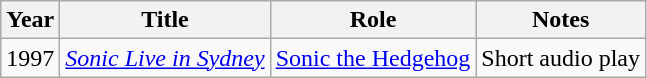<table class="wikitable sortable">
<tr>
<th>Year</th>
<th>Title</th>
<th>Role</th>
<th>Notes</th>
</tr>
<tr>
<td>1997</td>
<td><em><a href='#'>Sonic Live in Sydney</a></em></td>
<td><a href='#'>Sonic the Hedgehog</a></td>
<td>Short audio play</td>
</tr>
</table>
